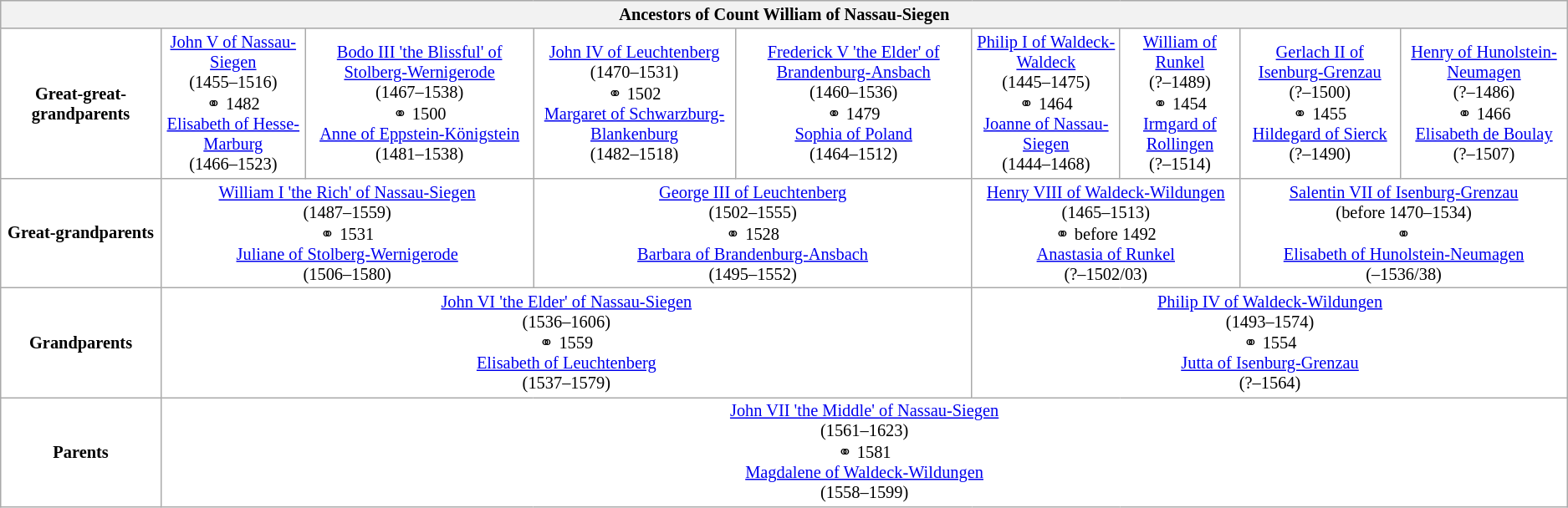<table class="wikitable" style="background:#FFFFFF; font-size:85%; text-align:center">
<tr bgcolor="#E0E0E0">
<th colspan="9">Ancestors of Count William of Nassau-Siegen</th>
</tr>
<tr>
<td><strong>Great-great-grandparents</strong></td>
<td colspan="1"><a href='#'>John V of Nassau-Siegen</a><br>(1455–1516)<br>⚭ 1482<br><a href='#'>Elisabeth of Hesse-Marburg</a><br>(1466–1523)</td>
<td colspan="1"><a href='#'>Bodo III 'the Blissful' of Stolberg-Wernigerode</a><br>(1467–1538)<br>⚭ 1500<br><a href='#'>Anne of Eppstein-Königstein</a><br>(1481–1538)</td>
<td colspan="1"><a href='#'>John IV of Leuchtenberg</a><br>(1470–1531)<br>⚭ 1502<br><a href='#'>Margaret of Schwarzburg-Blankenburg</a><br>(1482–1518)</td>
<td colspan="1"><a href='#'>Frederick V 'the Elder' of Brandenburg-Ansbach</a><br>(1460–1536)<br>⚭ 1479<br><a href='#'>Sophia of Poland</a><br>(1464–1512)</td>
<td colspan="1"><a href='#'>Philip I of Waldeck-Waldeck</a><br>(1445–1475)<br>⚭ 1464<br><a href='#'>Joanne of Nassau-Siegen</a><br>(1444–1468)</td>
<td colspan="1"><a href='#'>William of Runkel</a><br>(?–1489)<br>⚭ 1454<br><a href='#'>Irmgard of Rollingen</a><br>(?–1514)</td>
<td colspan="1"><a href='#'>Gerlach II of Isenburg-Grenzau</a><br>(?–1500)<br>⚭ 1455<br><a href='#'>Hildegard of Sierck</a><br>(?–1490)</td>
<td colspan="1"><a href='#'>Henry of Hunolstein-Neumagen</a><br>(?–1486)<br>⚭ 1466<br><a href='#'>Elisabeth de Boulay</a><br>(?–1507)</td>
</tr>
<tr>
<td><strong>Great-grandparents</strong></td>
<td colspan="2"><a href='#'>William I 'the Rich' of Nassau-Siegen</a><br>(1487–1559)<br>⚭ 1531<br><a href='#'>Juliane of Stolberg-Wernigerode</a><br>(1506–1580)</td>
<td colspan="2"><a href='#'>George III of Leuchtenberg</a><br>(1502–1555)<br>⚭ 1528<br><a href='#'>Barbara of Brandenburg-Ansbach</a><br>(1495–1552)</td>
<td colspan="2"><a href='#'>Henry VIII of Waldeck-Wildungen</a><br>(1465–1513)<br>⚭ before 1492<br><a href='#'>Anastasia of Runkel</a><br>(?–1502/03)</td>
<td colspan="2"><a href='#'>Salentin VII of Isenburg-Grenzau</a><br>(before 1470–1534)<br>⚭<br><a href='#'>Elisabeth of Hunolstein-Neumagen</a><br>(–1536/38)</td>
</tr>
<tr>
<td><strong>Grandparents</strong></td>
<td colspan="4"><a href='#'>John VI 'the Elder' of Nassau-Siegen</a><br>(1536–1606)<br>⚭ 1559<br><a href='#'>Elisabeth of Leuchtenberg</a><br>(1537–1579)</td>
<td colspan="4"><a href='#'>Philip IV of Waldeck-Wildungen</a><br>(1493–1574)<br>⚭ 1554<br><a href='#'>Jutta of Isenburg-Grenzau</a><br>(?–1564)</td>
</tr>
<tr>
<td><strong>Parents</strong></td>
<td colspan="8"><a href='#'>John VII 'the Middle' of Nassau-Siegen</a><br>(1561–1623)<br>⚭ 1581<br><a href='#'>Magdalene of Waldeck-Wildungen</a><br>(1558–1599)</td>
</tr>
</table>
